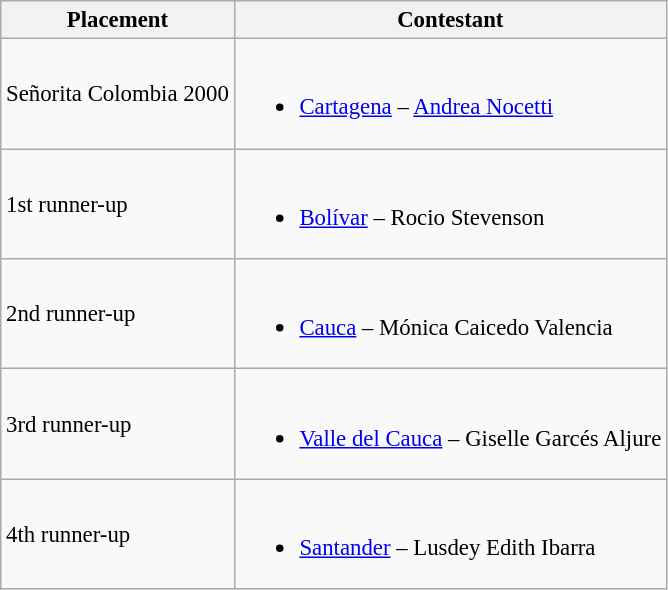<table class="wikitable sortable" style="font-size:95%;">
<tr>
<th>Placement</th>
<th>Contestant</th>
</tr>
<tr>
<td>Señorita Colombia 2000</td>
<td><br><ul><li><a href='#'>Cartagena</a> – <a href='#'>Andrea Nocetti</a></li></ul></td>
</tr>
<tr>
<td>1st runner-up</td>
<td><br><ul><li><a href='#'>Bolívar</a> – Rocio Stevenson</li></ul></td>
</tr>
<tr>
<td>2nd runner-up</td>
<td><br><ul><li><a href='#'>Cauca</a> – Mónica Caicedo Valencia</li></ul></td>
</tr>
<tr>
<td>3rd runner-up</td>
<td><br><ul><li><a href='#'>Valle del Cauca</a> – Giselle Garcés Aljure</li></ul></td>
</tr>
<tr>
<td>4th runner-up</td>
<td><br><ul><li><a href='#'>Santander</a> – Lusdey Edith Ibarra</li></ul></td>
</tr>
</table>
